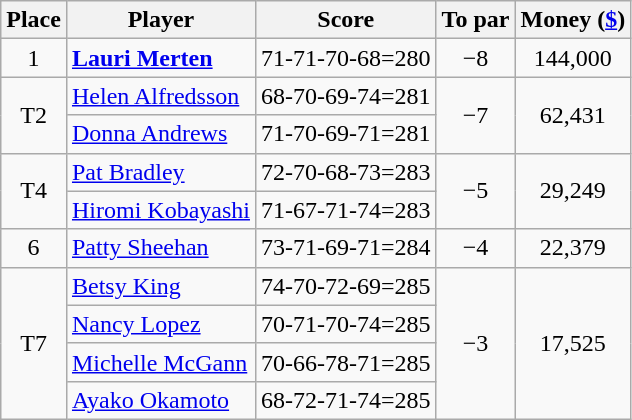<table class="wikitable">
<tr>
<th>Place</th>
<th>Player</th>
<th>Score</th>
<th>To par</th>
<th>Money (<a href='#'>$</a>)</th>
</tr>
<tr>
<td align=center>1</td>
<td> <strong><a href='#'>Lauri Merten</a></strong></td>
<td>71-71-70-68=280</td>
<td align=center>−8</td>
<td align=center>144,000</td>
</tr>
<tr>
<td align=center rowspan=2>T2</td>
<td> <a href='#'>Helen Alfredsson</a></td>
<td>68-70-69-74=281</td>
<td align=center rowspan=2>−7</td>
<td align=center rowspan=2>62,431</td>
</tr>
<tr>
<td> <a href='#'>Donna Andrews</a></td>
<td>71-70-69-71=281</td>
</tr>
<tr>
<td align=center rowspan=2>T4</td>
<td> <a href='#'>Pat Bradley</a></td>
<td>72-70-68-73=283</td>
<td align=center rowspan=2>−5</td>
<td align=center rowspan=2>29,249</td>
</tr>
<tr>
<td> <a href='#'>Hiromi Kobayashi</a></td>
<td>71-67-71-74=283</td>
</tr>
<tr>
<td align=center>6</td>
<td> <a href='#'>Patty Sheehan</a></td>
<td>73-71-69-71=284</td>
<td align=center>−4</td>
<td align=center>22,379</td>
</tr>
<tr>
<td align=center rowspan=4>T7</td>
<td> <a href='#'>Betsy King</a></td>
<td>74-70-72-69=285</td>
<td align=center rowspan=4>−3</td>
<td align=center rowspan=4>17,525</td>
</tr>
<tr>
<td> <a href='#'>Nancy Lopez</a></td>
<td>70-71-70-74=285</td>
</tr>
<tr>
<td> <a href='#'>Michelle McGann</a></td>
<td>70-66-78-71=285</td>
</tr>
<tr>
<td> <a href='#'>Ayako Okamoto</a></td>
<td>68-72-71-74=285</td>
</tr>
</table>
